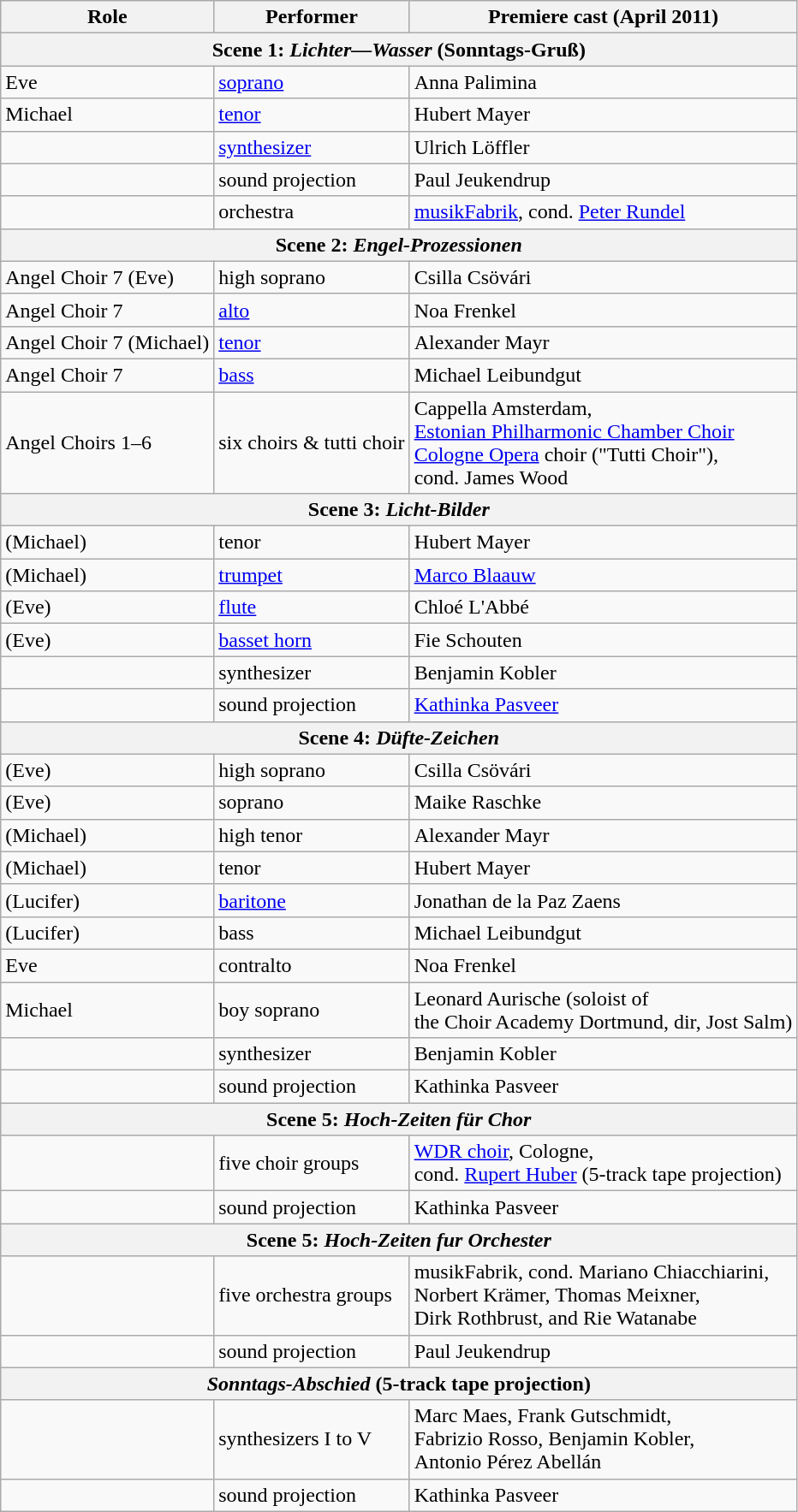<table class="wikitable">
<tr>
<th>Role</th>
<th>Performer</th>
<th>Premiere cast (April 2011)</th>
</tr>
<tr>
<th colspan="3">Scene 1: <em>Lichter—Wasser</em> (Sonntags-Gruß)</th>
</tr>
<tr>
<td>Eve</td>
<td><a href='#'>soprano</a></td>
<td>Anna Palimina</td>
</tr>
<tr>
<td>Michael</td>
<td><a href='#'>tenor</a></td>
<td>Hubert Mayer</td>
</tr>
<tr>
<td></td>
<td><a href='#'>synthesizer</a></td>
<td>Ulrich Löffler</td>
</tr>
<tr>
<td></td>
<td>sound projection</td>
<td>Paul Jeukendrup</td>
</tr>
<tr>
<td></td>
<td>orchestra</td>
<td><a href='#'>musikFabrik</a>, cond. <a href='#'>Peter Rundel</a></td>
</tr>
<tr>
<th colspan="3">Scene 2: <em>Engel-Prozessionen</em></th>
</tr>
<tr>
<td>Angel Choir 7 (Eve)</td>
<td>high soprano</td>
<td>Csilla Csövári</td>
</tr>
<tr>
<td>Angel Choir 7</td>
<td><a href='#'>alto</a></td>
<td>Noa Frenkel</td>
</tr>
<tr>
<td>Angel Choir 7 (Michael)</td>
<td><a href='#'>tenor</a></td>
<td>Alexander Mayr</td>
</tr>
<tr>
<td>Angel Choir 7</td>
<td><a href='#'>bass</a></td>
<td>Michael Leibundgut</td>
</tr>
<tr>
<td>Angel Choirs 1–6</td>
<td>six choirs & tutti choir</td>
<td>Cappella Amsterdam,<br><a href='#'>Estonian Philharmonic Chamber Choir</a><br> <a href='#'>Cologne Opera</a> choir ("Tutti Choir"),<br>cond. James Wood</td>
</tr>
<tr>
<th colspan="3">Scene 3: <em>Licht-Bilder</em></th>
</tr>
<tr>
<td>(Michael)</td>
<td>tenor</td>
<td>Hubert Mayer</td>
</tr>
<tr>
<td>(Michael)</td>
<td><a href='#'>trumpet</a></td>
<td><a href='#'>Marco Blaauw</a></td>
</tr>
<tr>
<td>(Eve)</td>
<td><a href='#'>flute</a></td>
<td>Chloé L'Abbé</td>
</tr>
<tr>
<td>(Eve)</td>
<td><a href='#'>basset horn</a></td>
<td>Fie Schouten</td>
</tr>
<tr>
<td></td>
<td>synthesizer</td>
<td>Benjamin Kobler</td>
</tr>
<tr>
<td></td>
<td>sound projection</td>
<td><a href='#'>Kathinka Pasveer</a></td>
</tr>
<tr>
<th colspan="3">Scene 4: <em>Düfte-Zeichen</em></th>
</tr>
<tr>
<td>(Eve)</td>
<td>high soprano</td>
<td>Csilla Csövári</td>
</tr>
<tr>
<td>(Eve)</td>
<td>soprano</td>
<td>Maike Raschke</td>
</tr>
<tr>
<td>(Michael)</td>
<td>high tenor</td>
<td>Alexander Mayr</td>
</tr>
<tr>
<td>(Michael)</td>
<td>tenor</td>
<td>Hubert Mayer</td>
</tr>
<tr>
<td>(Lucifer)</td>
<td><a href='#'>baritone</a></td>
<td>Jonathan de la Paz Zaens</td>
</tr>
<tr>
<td>(Lucifer)</td>
<td>bass</td>
<td>Michael Leibundgut</td>
</tr>
<tr>
<td>Eve</td>
<td>contralto</td>
<td>Noa Frenkel</td>
</tr>
<tr>
<td>Michael</td>
<td>boy soprano</td>
<td>Leonard Aurische (soloist of <br>the Choir Academy Dortmund, dir, Jost Salm)</td>
</tr>
<tr>
<td></td>
<td>synthesizer</td>
<td>Benjamin Kobler</td>
</tr>
<tr>
<td></td>
<td>sound projection</td>
<td>Kathinka Pasveer</td>
</tr>
<tr>
<th colspan="3">Scene 5: <em>Hoch-Zeiten für Chor</em></th>
</tr>
<tr>
<td></td>
<td>five choir groups</td>
<td><a href='#'>WDR choir</a>, Cologne,<br>cond. <a href='#'>Rupert Huber</a> (5-track tape projection)</td>
</tr>
<tr>
<td></td>
<td>sound projection</td>
<td>Kathinka Pasveer</td>
</tr>
<tr>
<th colspan="3">Scene 5: <em>Hoch-Zeiten fur Orchester</em></th>
</tr>
<tr>
<td></td>
<td>five orchestra groups</td>
<td>musikFabrik, cond. Mariano Chiacchiarini,<br> Norbert Krämer, Thomas Meixner,<br> Dirk Rothbrust, and Rie Watanabe</td>
</tr>
<tr>
<td></td>
<td>sound projection</td>
<td>Paul Jeukendrup</td>
</tr>
<tr>
<th colspan="3"><em>Sonntags-Abschied</em> (5-track tape projection)</th>
</tr>
<tr>
<td></td>
<td>synthesizers I to V</td>
<td>Marc Maes, Frank Gutschmidt, <br>Fabrizio Rosso, Benjamin Kobler,<br> Antonio Pérez Abellán</td>
</tr>
<tr>
<td></td>
<td>sound projection</td>
<td>Kathinka Pasveer</td>
</tr>
</table>
